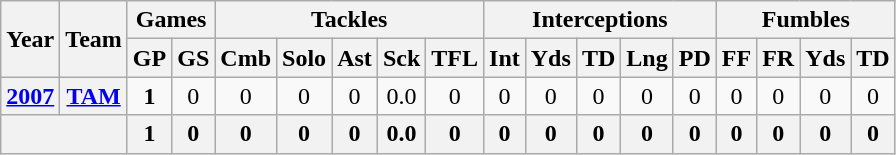<table class="wikitable" style="text-align:center">
<tr>
<th rowspan="2">Year</th>
<th rowspan="2">Team</th>
<th colspan="2">Games</th>
<th colspan="5">Tackles</th>
<th colspan="5">Interceptions</th>
<th colspan="4">Fumbles</th>
</tr>
<tr>
<th>GP</th>
<th>GS</th>
<th>Cmb</th>
<th>Solo</th>
<th>Ast</th>
<th>Sck</th>
<th>TFL</th>
<th>Int</th>
<th>Yds</th>
<th>TD</th>
<th>Lng</th>
<th>PD</th>
<th>FF</th>
<th>FR</th>
<th>Yds</th>
<th>TD</th>
</tr>
<tr>
<th><a href='#'>2007</a></th>
<th><a href='#'>TAM</a></th>
<td><strong>1</strong></td>
<td>0</td>
<td>0</td>
<td>0</td>
<td>0</td>
<td>0.0</td>
<td>0</td>
<td>0</td>
<td>0</td>
<td>0</td>
<td>0</td>
<td>0</td>
<td>0</td>
<td>0</td>
<td>0</td>
<td>0</td>
</tr>
<tr>
<th colspan="2"></th>
<th>1</th>
<th>0</th>
<th>0</th>
<th>0</th>
<th>0</th>
<th>0.0</th>
<th>0</th>
<th>0</th>
<th>0</th>
<th>0</th>
<th>0</th>
<th>0</th>
<th>0</th>
<th>0</th>
<th>0</th>
<th>0</th>
</tr>
</table>
